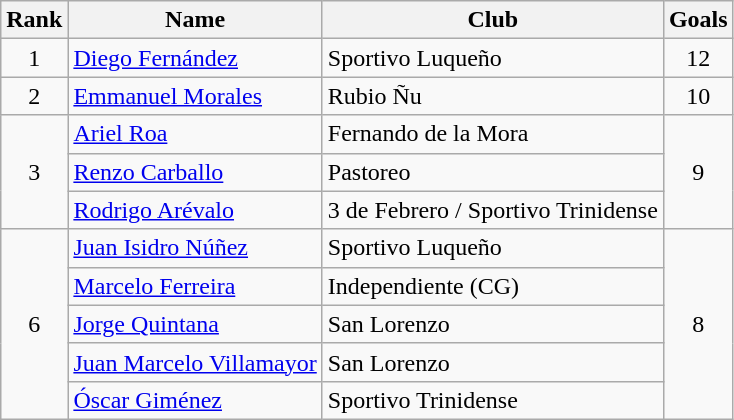<table class="wikitable" border="1">
<tr>
<th>Rank</th>
<th>Name</th>
<th>Club</th>
<th>Goals</th>
</tr>
<tr>
<td align=center>1</td>
<td> <a href='#'>Diego Fernández</a></td>
<td>Sportivo Luqueño</td>
<td align=center>12</td>
</tr>
<tr>
<td align=center>2</td>
<td> <a href='#'>Emmanuel Morales</a></td>
<td>Rubio Ñu</td>
<td align=center>10</td>
</tr>
<tr>
<td rowspan=3 align=center>3</td>
<td> <a href='#'>Ariel Roa</a></td>
<td>Fernando de la Mora</td>
<td rowspan=3 align=center>9</td>
</tr>
<tr>
<td> <a href='#'>Renzo Carballo</a></td>
<td>Pastoreo</td>
</tr>
<tr>
<td> <a href='#'>Rodrigo Arévalo</a></td>
<td>3 de Febrero / Sportivo Trinidense</td>
</tr>
<tr>
<td rowspan=5 align=center>6</td>
<td> <a href='#'>Juan Isidro Núñez</a></td>
<td>Sportivo Luqueño</td>
<td rowspan=5 align=center>8</td>
</tr>
<tr>
<td> <a href='#'>Marcelo Ferreira</a></td>
<td>Independiente (CG)</td>
</tr>
<tr>
<td> <a href='#'>Jorge Quintana</a></td>
<td>San Lorenzo</td>
</tr>
<tr>
<td> <a href='#'>Juan Marcelo Villamayor</a></td>
<td>San Lorenzo</td>
</tr>
<tr>
<td> <a href='#'>Óscar Giménez</a></td>
<td>Sportivo Trinidense</td>
</tr>
</table>
